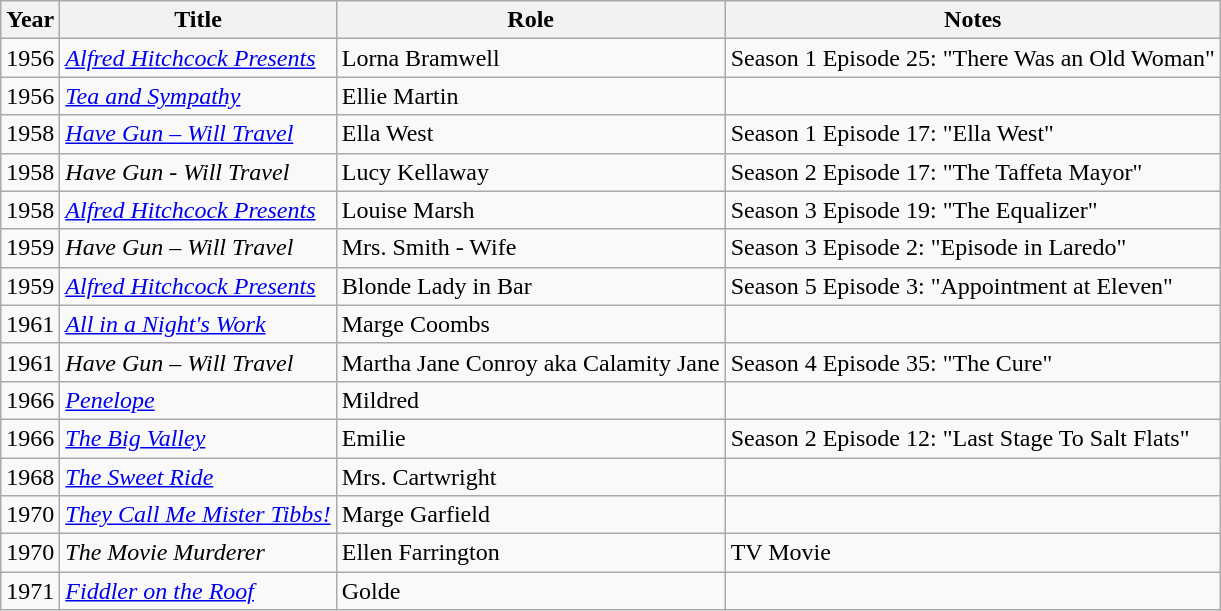<table class="wikitable">
<tr>
<th>Year</th>
<th>Title</th>
<th>Role</th>
<th>Notes</th>
</tr>
<tr>
<td>1956</td>
<td><em><a href='#'>Alfred Hitchcock Presents</a></em></td>
<td>Lorna Bramwell</td>
<td>Season 1 Episode 25: "There Was an Old Woman"</td>
</tr>
<tr>
<td>1956</td>
<td><em><a href='#'>Tea and Sympathy</a></em></td>
<td>Ellie Martin</td>
<td></td>
</tr>
<tr>
<td>1958</td>
<td><em><a href='#'>Have Gun – Will Travel</a></em></td>
<td>Ella West</td>
<td>Season 1 Episode 17: "Ella West"</td>
</tr>
<tr>
<td>1958</td>
<td><em>Have Gun - Will Travel</em></td>
<td>Lucy Kellaway</td>
<td>Season 2 Episode 17: "The Taffeta Mayor"</td>
</tr>
<tr>
<td>1958</td>
<td><em><a href='#'>Alfred Hitchcock Presents</a></em></td>
<td>Louise Marsh</td>
<td>Season 3 Episode 19: "The Equalizer"</td>
</tr>
<tr>
<td>1959</td>
<td><em>Have Gun – Will Travel</em></td>
<td>Mrs. Smith - Wife</td>
<td>Season 3 Episode 2: "Episode in Laredo"</td>
</tr>
<tr>
<td>1959</td>
<td><em><a href='#'>Alfred Hitchcock Presents</a></em></td>
<td>Blonde Lady in Bar</td>
<td>Season 5 Episode 3: "Appointment at Eleven"</td>
</tr>
<tr>
<td>1961</td>
<td><em><a href='#'>All in a Night's Work</a></em></td>
<td>Marge Coombs</td>
<td></td>
</tr>
<tr>
<td>1961</td>
<td><em>Have Gun – Will Travel</em></td>
<td>Martha Jane Conroy aka Calamity Jane</td>
<td>Season 4 Episode 35: "The Cure"</td>
</tr>
<tr>
<td>1966</td>
<td><em><a href='#'>Penelope</a></em></td>
<td>Mildred</td>
<td></td>
</tr>
<tr>
<td>1966</td>
<td><em><a href='#'>The Big Valley</a></em></td>
<td>Emilie</td>
<td>Season 2 Episode 12: "Last Stage To Salt Flats"</td>
</tr>
<tr>
<td>1968</td>
<td><em><a href='#'>The Sweet Ride</a></em></td>
<td>Mrs. Cartwright</td>
<td></td>
</tr>
<tr>
<td>1970</td>
<td><em><a href='#'>They Call Me Mister Tibbs!</a></em></td>
<td>Marge Garfield</td>
<td></td>
</tr>
<tr>
<td>1970</td>
<td><em>The Movie Murderer</em></td>
<td>Ellen Farrington</td>
<td>TV Movie</td>
</tr>
<tr>
<td>1971</td>
<td><em><a href='#'>Fiddler on the Roof</a></em></td>
<td>Golde</td>
<td></td>
</tr>
</table>
